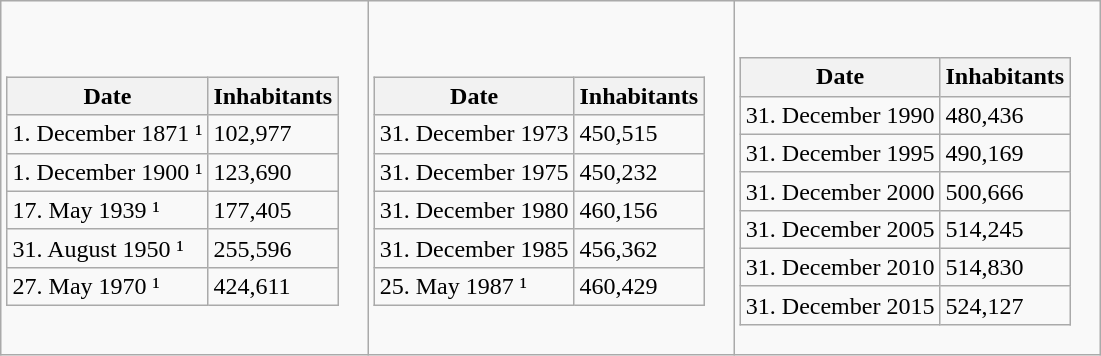<table class="wikitable">
<tr>
<td><br><table class="wikitable">
<tr>
<th>Date</th>
<th>Inhabitants</th>
</tr>
<tr>
<td>1. December 1871 ¹</td>
<td>102,977</td>
</tr>
<tr>
<td>1. December 1900 ¹</td>
<td>123,690</td>
</tr>
<tr>
<td>17. May 1939 ¹</td>
<td>177,405</td>
</tr>
<tr>
<td>31. August 1950 ¹</td>
<td>255,596</td>
</tr>
<tr>
<td>27. May 1970 ¹</td>
<td>424,611</td>
</tr>
</table>
</td>
<td><br><table class="wikitable">
<tr>
<th>Date</th>
<th>Inhabitants</th>
</tr>
<tr>
<td>31. December 1973</td>
<td>450,515</td>
</tr>
<tr>
<td>31. December 1975</td>
<td>450,232</td>
</tr>
<tr>
<td>31. December 1980</td>
<td>460,156</td>
</tr>
<tr>
<td>31. December 1985</td>
<td>456,362</td>
</tr>
<tr>
<td>25. May 1987 ¹</td>
<td>460,429</td>
</tr>
</table>
</td>
<td><br><table class="wikitable">
<tr>
<th>Date</th>
<th>Inhabitants</th>
</tr>
<tr>
<td>31. December 1990</td>
<td>480,436</td>
</tr>
<tr>
<td>31. December 1995</td>
<td>490,169</td>
</tr>
<tr>
<td>31. December 2000</td>
<td>500,666</td>
</tr>
<tr>
<td>31. December 2005</td>
<td>514,245</td>
</tr>
<tr>
<td>31. December 2010</td>
<td>514,830</td>
</tr>
<tr>
<td>31. December 2015</td>
<td>524,127</td>
</tr>
</table>
</td>
</tr>
</table>
